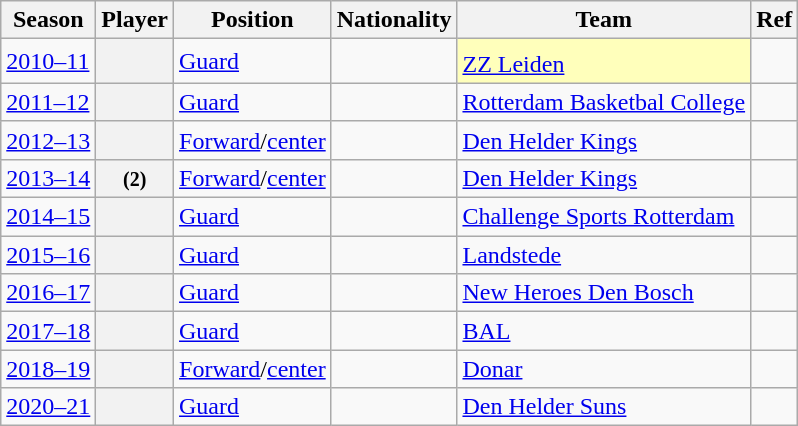<table class="wikitable plainrowheaders sortable" summary="Year (sortable), Player (sortable), Position (sortable), Nationality (sortable) and Team (sortable)">
<tr>
<th scope="col">Season</th>
<th scope="col">Player</th>
<th scope="col">Position</th>
<th scope="col">Nationality</th>
<th scope="col">Team</th>
<th scope="col">Ref</th>
</tr>
<tr>
<td><a href='#'>2010–11</a></td>
<th scope="row"></th>
<td><a href='#'>Guard</a></td>
<td></td>
<td bgcolor=#ffb><a href='#'>ZZ Leiden</a><sup></sup></td>
<td align=center></td>
</tr>
<tr>
<td><a href='#'>2011–12</a></td>
<th scope="row"></th>
<td><a href='#'>Guard</a></td>
<td></td>
<td><a href='#'>Rotterdam Basketbal College</a></td>
<td align=center></td>
</tr>
<tr>
<td><a href='#'>2012–13</a></td>
<th scope="row"></th>
<td><a href='#'>Forward</a>/<a href='#'>center</a></td>
<td></td>
<td><a href='#'>Den Helder Kings</a></td>
<td align=center></td>
</tr>
<tr>
<td><a href='#'>2013–14</a></td>
<th scope="row"> <small>(2)</small></th>
<td><a href='#'>Forward</a>/<a href='#'>center</a></td>
<td></td>
<td><a href='#'>Den Helder Kings</a></td>
<td align=center></td>
</tr>
<tr>
<td><a href='#'>2014–15</a></td>
<th scope="row"></th>
<td><a href='#'>Guard</a></td>
<td></td>
<td><a href='#'>Challenge Sports Rotterdam</a></td>
<td align=center></td>
</tr>
<tr>
<td><a href='#'>2015–16</a></td>
<th scope="row"></th>
<td><a href='#'>Guard</a></td>
<td></td>
<td><a href='#'>Landstede</a></td>
<td align=center></td>
</tr>
<tr>
<td><a href='#'>2016–17</a></td>
<th scope="row"></th>
<td><a href='#'>Guard</a></td>
<td></td>
<td><a href='#'>New Heroes Den Bosch</a></td>
<td align=center></td>
</tr>
<tr>
<td><a href='#'>2017–18</a></td>
<th scope="row"></th>
<td><a href='#'>Guard</a></td>
<td></td>
<td><a href='#'>BAL</a></td>
<td align=center></td>
</tr>
<tr>
<td><a href='#'>2018–19</a></td>
<th scope="row"></th>
<td><a href='#'>Forward</a>/<a href='#'>center</a></td>
<td></td>
<td><a href='#'>Donar</a></td>
<td align=center></td>
</tr>
<tr>
<td><a href='#'>2020–21</a></td>
<th scope="row"></th>
<td><a href='#'>Guard</a></td>
<td></td>
<td><a href='#'>Den Helder Suns</a></td>
<td align=center></td>
</tr>
</table>
